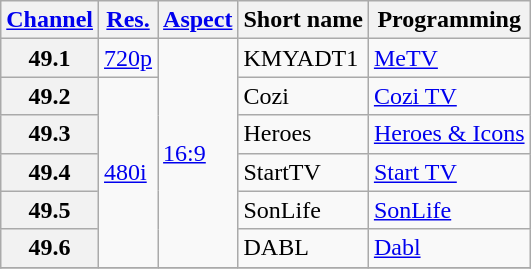<table class="wikitable">
<tr>
<th scope = "col"><a href='#'>Channel</a></th>
<th scope = "col"><a href='#'>Res.</a></th>
<th scope = "col"><a href='#'>Aspect</a></th>
<th scope = "col">Short name</th>
<th scope = "col">Programming</th>
</tr>
<tr>
<th scope = "row">49.1</th>
<td><a href='#'>720p</a></td>
<td rowspan=6><a href='#'>16:9</a></td>
<td>KMYADT1</td>
<td><a href='#'>MeTV</a></td>
</tr>
<tr>
<th scope = "row">49.2</th>
<td rowspan=5><a href='#'>480i</a></td>
<td>Cozi</td>
<td><a href='#'>Cozi TV</a></td>
</tr>
<tr>
<th scope = "row">49.3</th>
<td>Heroes</td>
<td><a href='#'>Heroes & Icons</a></td>
</tr>
<tr>
<th scope = "row">49.4</th>
<td>StartTV</td>
<td><a href='#'>Start TV</a></td>
</tr>
<tr>
<th scope = "row">49.5</th>
<td>SonLife</td>
<td><a href='#'>SonLife</a></td>
</tr>
<tr>
<th scope = "row">49.6</th>
<td>DABL</td>
<td><a href='#'>Dabl</a></td>
</tr>
<tr>
</tr>
</table>
